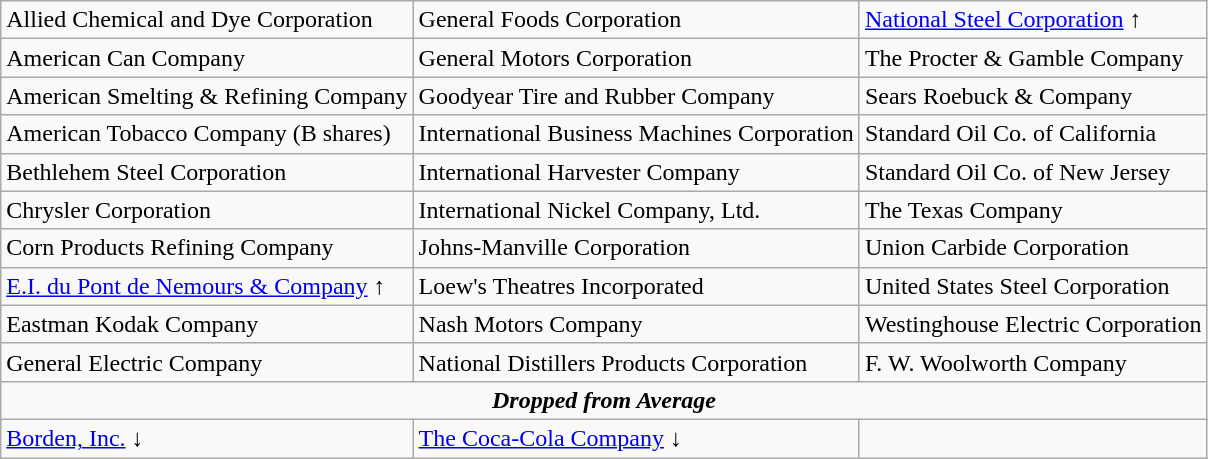<table class="wikitable" border="1">
<tr>
<td>Allied Chemical and Dye Corporation</td>
<td>General Foods Corporation</td>
<td><a href='#'>National Steel Corporation</a> ↑</td>
</tr>
<tr>
<td>American Can Company</td>
<td>General Motors Corporation</td>
<td>The Procter & Gamble Company</td>
</tr>
<tr>
<td>American Smelting & Refining Company</td>
<td>Goodyear Tire and Rubber Company</td>
<td>Sears Roebuck & Company</td>
</tr>
<tr>
<td>American Tobacco Company (B shares)</td>
<td>International Business Machines Corporation</td>
<td>Standard Oil Co. of California</td>
</tr>
<tr>
<td>Bethlehem Steel Corporation</td>
<td>International Harvester Company</td>
<td>Standard Oil Co. of New Jersey</td>
</tr>
<tr>
<td>Chrysler Corporation</td>
<td>International Nickel Company, Ltd.</td>
<td>The Texas Company</td>
</tr>
<tr>
<td>Corn Products Refining Company</td>
<td>Johns-Manville Corporation</td>
<td>Union Carbide Corporation</td>
</tr>
<tr>
<td><a href='#'>E.I. du Pont de Nemours & Company</a> ↑</td>
<td>Loew's Theatres Incorporated</td>
<td>United States Steel Corporation</td>
</tr>
<tr>
<td>Eastman Kodak Company</td>
<td>Nash Motors Company</td>
<td>Westinghouse Electric Corporation</td>
</tr>
<tr>
<td>General Electric Company</td>
<td>National Distillers Products Corporation</td>
<td>F. W. Woolworth Company</td>
</tr>
<tr>
<td colspan="3" align="center"><strong><em>Dropped from Average</em></strong></td>
</tr>
<tr>
<td><a href='#'>Borden, Inc.</a> ↓</td>
<td><a href='#'>The Coca-Cola Company</a> ↓</td>
<td></td>
</tr>
</table>
